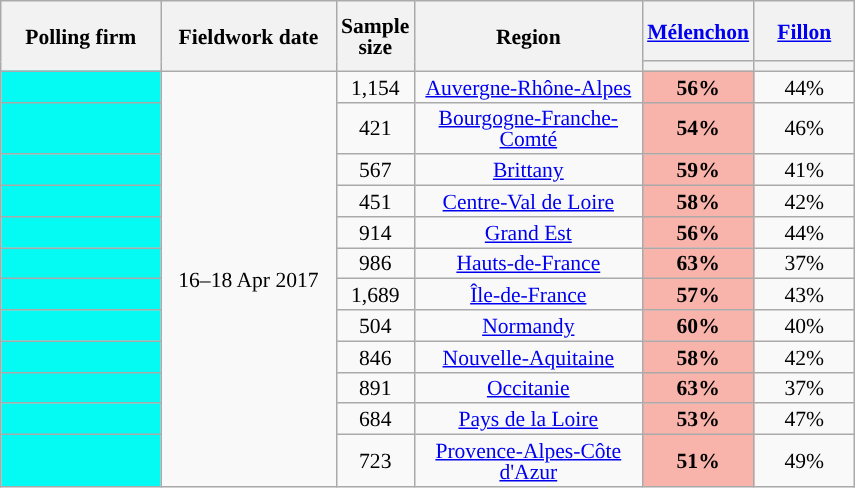<table class="wikitable sortable" style="text-align:center;font-size:90%;line-height:14px;">
<tr style="height:40px;">
<th style="width:100px;" rowspan="2">Polling firm</th>
<th style="width:110px;" rowspan="2">Fieldwork date</th>
<th style="width:35px;" rowspan="2">Sample<br>size</th>
<th style="width:145px;" rowspan="2">Region</th>
<th class="unsortable" style="width:60px;"><a href='#'>Mélenchon</a><br></th>
<th class="unsortable" style="width:60px;"><a href='#'>Fillon</a><br></th>
</tr>
<tr>
<th style="background:"></th>
<th style="background:"></th>
</tr>
<tr>
<td style="background:#04FBF4;"></td>
<td rowspan="12" data-sort-value="2017-04-18">16–18 Apr 2017</td>
<td>1,154</td>
<td><a href='#'>Auvergne-Rhône-Alpes</a></td>
<td style="background:#F8B3AB;"><strong>56%</strong></td>
<td>44%</td>
</tr>
<tr>
<td style="background:#04FBF4;"></td>
<td>421</td>
<td><a href='#'>Bourgogne-Franche-Comté</a></td>
<td style="background:#F8B3AB;"><strong>54%</strong></td>
<td>46%</td>
</tr>
<tr>
<td style="background:#04FBF4;"></td>
<td>567</td>
<td><a href='#'>Brittany</a></td>
<td style="background:#F8B3AB;"><strong>59%</strong></td>
<td>41%</td>
</tr>
<tr>
<td style="background:#04FBF4;"></td>
<td>451</td>
<td><a href='#'>Centre-Val de Loire</a></td>
<td style="background:#F8B3AB;"><strong>58%</strong></td>
<td>42%</td>
</tr>
<tr>
<td style="background:#04FBF4;"></td>
<td>914</td>
<td><a href='#'>Grand Est</a></td>
<td style="background:#F8B3AB;"><strong>56%</strong></td>
<td>44%</td>
</tr>
<tr>
<td style="background:#04FBF4;"></td>
<td>986</td>
<td><a href='#'>Hauts-de-France</a></td>
<td style="background:#F8B3AB;"><strong>63%</strong></td>
<td>37%</td>
</tr>
<tr>
<td style="background:#04FBF4;"></td>
<td>1,689</td>
<td><a href='#'>Île-de-France</a></td>
<td style="background:#F8B3AB;"><strong>57%</strong></td>
<td>43%</td>
</tr>
<tr>
<td style="background:#04FBF4;"></td>
<td>504</td>
<td><a href='#'>Normandy</a></td>
<td style="background:#F8B3AB;"><strong>60%</strong></td>
<td>40%</td>
</tr>
<tr>
<td style="background:#04FBF4;"></td>
<td>846</td>
<td><a href='#'>Nouvelle-Aquitaine</a></td>
<td style="background:#F8B3AB;"><strong>58%</strong></td>
<td>42%</td>
</tr>
<tr>
<td style="background:#04FBF4;"></td>
<td>891</td>
<td><a href='#'>Occitanie</a></td>
<td style="background:#F8B3AB;"><strong>63%</strong></td>
<td>37%</td>
</tr>
<tr>
<td style="background:#04FBF4;"></td>
<td>684</td>
<td><a href='#'>Pays de la Loire</a></td>
<td style="background:#F8B3AB;"><strong>53%</strong></td>
<td>47%</td>
</tr>
<tr>
<td style="background:#04FBF4;"></td>
<td>723</td>
<td><a href='#'>Provence-Alpes-Côte d'Azur</a></td>
<td style="background:#F8B3AB;"><strong>51%</strong></td>
<td>49%</td>
</tr>
</table>
